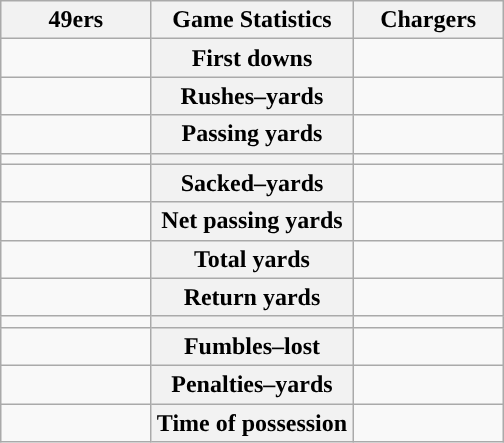<table class="wikitable" style="margin: 1em auto 1em auto">
<tr>
<th style="width:30%;">49ers</th>
<th style="width:40%;">Game Statistics</th>
<th style="width:30%;">Chargers</th>
</tr>
<tr>
<td style="text-align:right;"></td>
<th>First downs</th>
<td></td>
</tr>
<tr>
<td style="text-align:right;"></td>
<th>Rushes–yards</th>
<td></td>
</tr>
<tr>
<td style="text-align:right;"></td>
<th>Passing yards</th>
<td></td>
</tr>
<tr>
<td style="text-align:right;"></td>
<th></th>
<td></td>
</tr>
<tr>
<td style="text-align:right;"></td>
<th>Sacked–yards</th>
<td></td>
</tr>
<tr>
<td style="text-align:right;"></td>
<th>Net passing yards</th>
<td></td>
</tr>
<tr>
<td style="text-align:right;"></td>
<th>Total yards</th>
<td></td>
</tr>
<tr>
<td style="text-align:right;"></td>
<th>Return yards</th>
<td></td>
</tr>
<tr>
<td style="text-align:right;"></td>
<th></th>
<td></td>
</tr>
<tr>
<td style="text-align:right;"></td>
<th>Fumbles–lost</th>
<td></td>
</tr>
<tr>
<td style="text-align:right;"></td>
<th>Penalties–yards</th>
<td></td>
</tr>
<tr>
<td style="text-align:right;"></td>
<th>Time of possession</th>
<td></td>
</tr>
</table>
